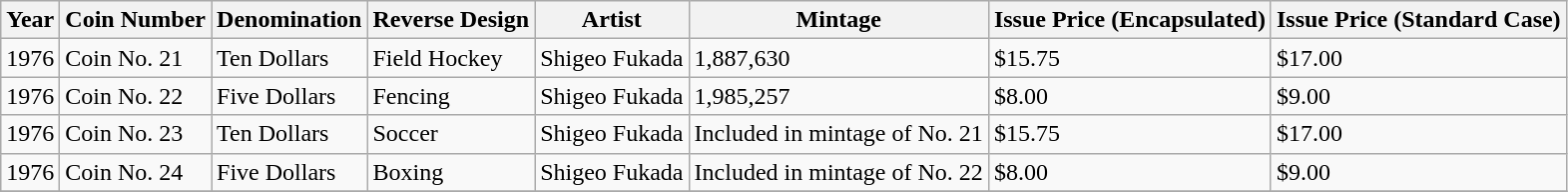<table class="wikitable">
<tr>
<th>Year</th>
<th>Coin Number</th>
<th>Denomination</th>
<th>Reverse Design</th>
<th>Artist</th>
<th>Mintage</th>
<th>Issue Price (Encapsulated)</th>
<th>Issue Price (Standard Case)</th>
</tr>
<tr>
<td>1976</td>
<td>Coin No. 21</td>
<td>Ten Dollars</td>
<td>Field Hockey</td>
<td>Shigeo Fukada</td>
<td>1,887,630</td>
<td>$15.75</td>
<td>$17.00</td>
</tr>
<tr>
<td>1976</td>
<td>Coin No. 22</td>
<td>Five Dollars</td>
<td>Fencing</td>
<td>Shigeo Fukada</td>
<td>1,985,257</td>
<td>$8.00</td>
<td>$9.00</td>
</tr>
<tr>
<td>1976</td>
<td>Coin No. 23</td>
<td>Ten Dollars</td>
<td>Soccer</td>
<td>Shigeo Fukada</td>
<td>Included in mintage of No. 21</td>
<td>$15.75</td>
<td>$17.00</td>
</tr>
<tr>
<td>1976</td>
<td>Coin No. 24</td>
<td>Five Dollars</td>
<td>Boxing</td>
<td>Shigeo Fukada</td>
<td>Included in mintage of No. 22</td>
<td>$8.00</td>
<td>$9.00</td>
</tr>
<tr>
</tr>
</table>
